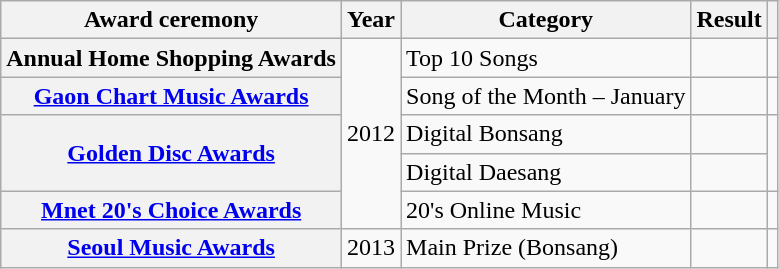<table class="wikitable plainrowheaders">
<tr>
<th>Award ceremony</th>
<th>Year</th>
<th>Category</th>
<th>Result</th>
<th></th>
</tr>
<tr>
<th scope="row">Annual Home Shopping Awards</th>
<td rowspan="5">2012</td>
<td>Top 10 Songs</td>
<td></td>
<td align="center"></td>
</tr>
<tr>
<th scope="row"><a href='#'>Gaon Chart Music Awards</a></th>
<td>Song of the Month – January</td>
<td></td>
<td align="center"></td>
</tr>
<tr>
<th rowspan="2" scope="row"><a href='#'>Golden Disc Awards</a></th>
<td>Digital Bonsang</td>
<td></td>
<td rowspan="2" align="center"></td>
</tr>
<tr>
<td>Digital Daesang</td>
<td></td>
</tr>
<tr>
<th scope="row"><a href='#'>Mnet 20's Choice Awards</a></th>
<td>20's Online Music</td>
<td></td>
<td></td>
</tr>
<tr>
<th scope="row"><a href='#'>Seoul Music Awards</a></th>
<td>2013</td>
<td>Main Prize (Bonsang)</td>
<td></td>
<td></td>
</tr>
</table>
